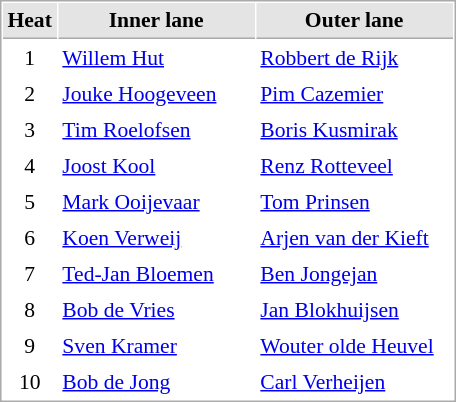<table cellspacing="1" cellpadding="3" style="border:1px solid #AAAAAA;font-size:90%">
<tr bgcolor="#E4E4E4">
<th style="border-bottom:1px solid #AAAAAA" width=15>Heat</th>
<th style="border-bottom:1px solid #AAAAAA" width=125>Inner lane</th>
<th style="border-bottom:1px solid #AAAAAA" width=125>Outer lane</th>
</tr>
<tr>
<td align=center>1</td>
<td><a href='#'>Willem Hut</a></td>
<td><a href='#'>Robbert de Rijk</a></td>
</tr>
<tr>
<td align=center>2</td>
<td><a href='#'>Jouke Hoogeveen</a></td>
<td><a href='#'>Pim Cazemier</a></td>
</tr>
<tr>
<td align=center>3</td>
<td><a href='#'>Tim Roelofsen</a></td>
<td><a href='#'>Boris Kusmirak</a></td>
</tr>
<tr>
<td align=center>4</td>
<td><a href='#'>Joost Kool</a></td>
<td><a href='#'>Renz Rotteveel</a></td>
</tr>
<tr>
<td align=center>5</td>
<td><a href='#'>Mark Ooijevaar</a></td>
<td><a href='#'>Tom Prinsen</a></td>
</tr>
<tr>
<td align=center>6</td>
<td><a href='#'>Koen Verweij</a></td>
<td><a href='#'>Arjen van der Kieft</a></td>
</tr>
<tr>
<td align=center>7</td>
<td><a href='#'>Ted-Jan Bloemen</a></td>
<td><a href='#'>Ben Jongejan</a></td>
</tr>
<tr>
<td align=center>8</td>
<td><a href='#'>Bob de Vries</a></td>
<td><a href='#'>Jan Blokhuijsen</a></td>
</tr>
<tr>
<td align=center>9</td>
<td><a href='#'>Sven Kramer</a></td>
<td><a href='#'>Wouter olde Heuvel</a></td>
</tr>
<tr>
<td align=center>10</td>
<td><a href='#'>Bob de Jong</a></td>
<td><a href='#'>Carl Verheijen</a></td>
</tr>
</table>
